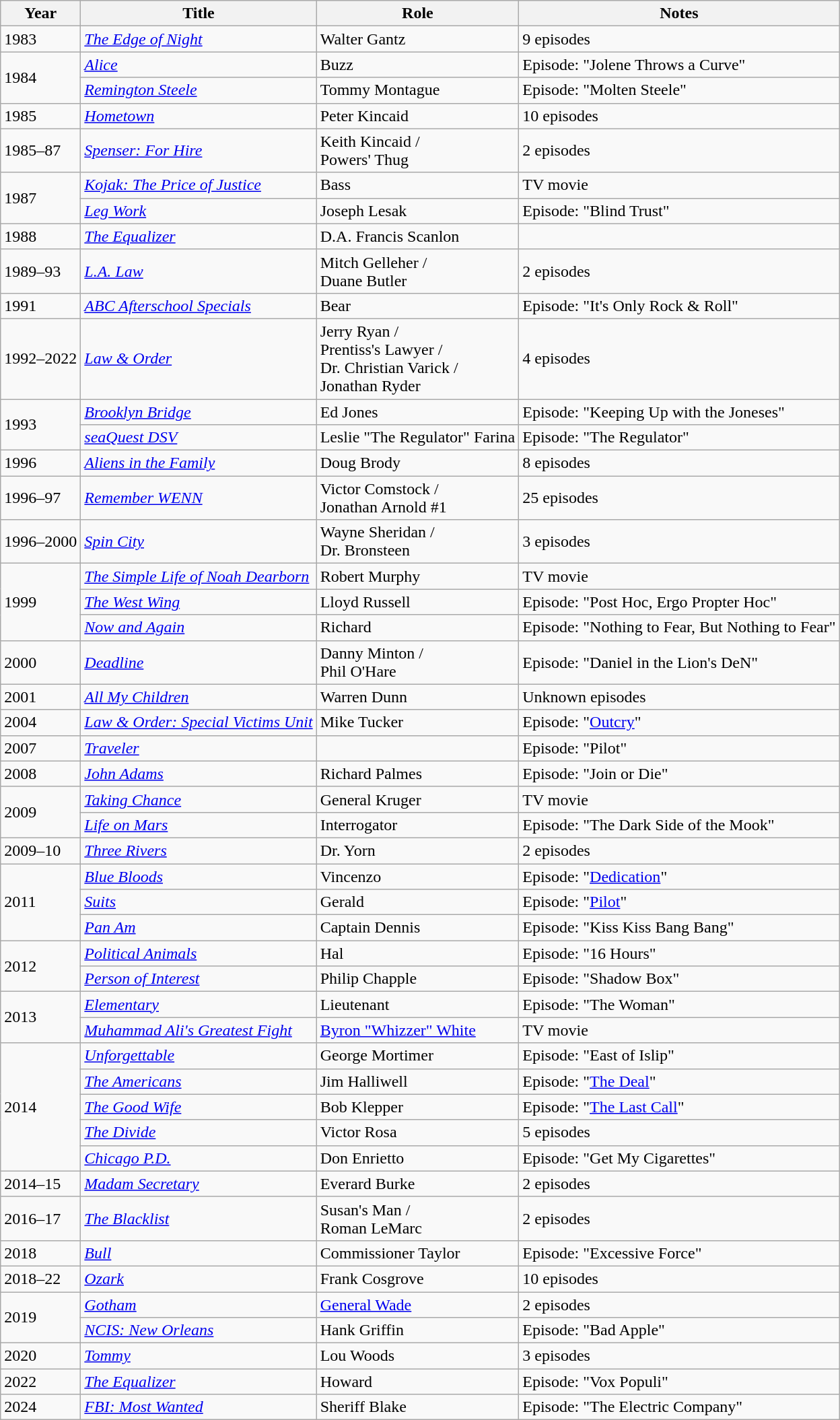<table class="wikitable sortable">
<tr>
<th>Year</th>
<th>Title</th>
<th>Role</th>
<th>Notes</th>
</tr>
<tr>
<td>1983</td>
<td><em><a href='#'>The Edge of Night</a></em></td>
<td>Walter Gantz</td>
<td>9 episodes</td>
</tr>
<tr>
<td rowspan=2>1984</td>
<td><em><a href='#'>Alice</a></em></td>
<td>Buzz</td>
<td>Episode: "Jolene Throws a Curve"</td>
</tr>
<tr>
<td><em><a href='#'>Remington Steele</a></em></td>
<td>Tommy Montague</td>
<td>Episode: "Molten Steele"</td>
</tr>
<tr>
<td>1985</td>
<td><em><a href='#'>Hometown</a></em></td>
<td>Peter Kincaid</td>
<td>10 episodes</td>
</tr>
<tr>
<td>1985–87</td>
<td><em><a href='#'>Spenser: For Hire</a></em></td>
<td>Keith Kincaid /<br>Powers' Thug</td>
<td>2 episodes</td>
</tr>
<tr>
<td rowspan=2>1987</td>
<td><em><a href='#'>Kojak: The Price of Justice</a></em></td>
<td>Bass</td>
<td>TV movie</td>
</tr>
<tr>
<td><em><a href='#'>Leg Work</a></em></td>
<td>Joseph Lesak</td>
<td>Episode: "Blind Trust"</td>
</tr>
<tr>
<td>1988</td>
<td><em><a href='#'>The Equalizer</a></em></td>
<td>D.A. Francis Scanlon</td>
<td></td>
</tr>
<tr>
<td>1989–93</td>
<td><em><a href='#'>L.A. Law</a></em></td>
<td>Mitch Gelleher /<br>Duane Butler</td>
<td>2 episodes</td>
</tr>
<tr>
<td>1991</td>
<td><em><a href='#'>ABC Afterschool Specials</a></em></td>
<td>Bear</td>
<td>Episode: "It's Only Rock & Roll"</td>
</tr>
<tr>
<td>1992–2022</td>
<td><em><a href='#'>Law & Order</a></em></td>
<td>Jerry Ryan /<br>Prentiss's Lawyer /<br>Dr. Christian Varick /<br>Jonathan Ryder</td>
<td>4 episodes</td>
</tr>
<tr>
<td rowspan=2>1993</td>
<td><em><a href='#'>Brooklyn Bridge</a></em></td>
<td>Ed Jones</td>
<td>Episode: "Keeping Up with the Joneses"</td>
</tr>
<tr>
<td><em><a href='#'>seaQuest DSV</a></em></td>
<td>Leslie "The Regulator" Farina</td>
<td>Episode: "The Regulator"</td>
</tr>
<tr>
<td>1996</td>
<td><em><a href='#'>Aliens in the Family</a></em></td>
<td>Doug Brody</td>
<td>8 episodes</td>
</tr>
<tr>
<td>1996–97</td>
<td><em><a href='#'>Remember WENN</a></em></td>
<td>Victor Comstock /<br>Jonathan Arnold #1</td>
<td>25 episodes</td>
</tr>
<tr>
<td>1996–2000</td>
<td><em><a href='#'>Spin City</a></em></td>
<td>Wayne Sheridan /<br>Dr. Bronsteen</td>
<td>3 episodes</td>
</tr>
<tr>
<td rowspan=3>1999</td>
<td><em><a href='#'>The Simple Life of Noah Dearborn</a></em></td>
<td>Robert Murphy</td>
<td>TV movie</td>
</tr>
<tr>
<td><em><a href='#'>The West Wing</a></em></td>
<td>Lloyd Russell</td>
<td>Episode: "Post Hoc, Ergo Propter Hoc"</td>
</tr>
<tr>
<td><em><a href='#'>Now and Again</a></em></td>
<td>Richard</td>
<td>Episode: "Nothing to Fear, But Nothing to Fear"</td>
</tr>
<tr>
<td>2000</td>
<td><em><a href='#'>Deadline</a></em></td>
<td>Danny Minton /<br>Phil O'Hare</td>
<td>Episode: "Daniel in the Lion's DeN"</td>
</tr>
<tr>
<td>2001</td>
<td><em><a href='#'>All My Children</a></em></td>
<td>Warren Dunn</td>
<td>Unknown episodes</td>
</tr>
<tr>
<td>2004</td>
<td><em><a href='#'>Law & Order: Special Victims Unit</a></em></td>
<td>Mike Tucker</td>
<td>Episode: "<a href='#'>Outcry</a>"</td>
</tr>
<tr>
<td>2007</td>
<td><em><a href='#'>Traveler</a></em></td>
<td></td>
<td>Episode: "Pilot"</td>
</tr>
<tr>
<td>2008</td>
<td><em><a href='#'>John Adams</a></em></td>
<td>Richard Palmes</td>
<td>Episode: "Join or Die"</td>
</tr>
<tr>
<td rowspan=2>2009</td>
<td><em><a href='#'>Taking Chance</a></em></td>
<td>General Kruger</td>
<td>TV movie</td>
</tr>
<tr>
<td><em><a href='#'>Life on Mars</a></em></td>
<td>Interrogator</td>
<td>Episode: "The Dark Side of the Mook"</td>
</tr>
<tr>
<td>2009–10</td>
<td><em><a href='#'>Three Rivers</a></em></td>
<td>Dr. Yorn</td>
<td>2 episodes</td>
</tr>
<tr>
<td rowspan=3>2011</td>
<td><em><a href='#'>Blue Bloods</a></em></td>
<td>Vincenzo</td>
<td>Episode: "<a href='#'>Dedication</a>"</td>
</tr>
<tr>
<td><em><a href='#'>Suits</a></em></td>
<td>Gerald</td>
<td>Episode: "<a href='#'>Pilot</a>"</td>
</tr>
<tr>
<td><em><a href='#'>Pan Am</a></em></td>
<td>Captain Dennis</td>
<td>Episode: "Kiss Kiss Bang Bang"</td>
</tr>
<tr>
<td rowspan=2>2012</td>
<td><em><a href='#'>Political Animals</a></em></td>
<td>Hal</td>
<td>Episode: "16 Hours"</td>
</tr>
<tr>
<td><em><a href='#'>Person of Interest</a></em></td>
<td>Philip Chapple</td>
<td>Episode: "Shadow Box"</td>
</tr>
<tr>
<td rowspan=2>2013</td>
<td><em><a href='#'>Elementary</a></em></td>
<td>Lieutenant</td>
<td>Episode: "The Woman"</td>
</tr>
<tr>
<td><em><a href='#'>Muhammad Ali's Greatest Fight</a></em></td>
<td><a href='#'>Byron "Whizzer" White</a></td>
<td>TV movie</td>
</tr>
<tr>
<td rowspan=5>2014</td>
<td><em><a href='#'>Unforgettable</a></em></td>
<td>George Mortimer</td>
<td>Episode: "East of Islip"</td>
</tr>
<tr>
<td><em><a href='#'>The Americans</a></em></td>
<td>Jim Halliwell</td>
<td>Episode: "<a href='#'>The Deal</a>"</td>
</tr>
<tr>
<td><em><a href='#'>The Good Wife</a></em></td>
<td>Bob Klepper</td>
<td>Episode: "<a href='#'>The Last Call</a>"</td>
</tr>
<tr>
<td><em><a href='#'>The Divide</a></em></td>
<td>Victor Rosa</td>
<td>5 episodes</td>
</tr>
<tr>
<td><em><a href='#'>Chicago P.D.</a></em></td>
<td>Don Enrietto</td>
<td>Episode: "Get My Cigarettes"</td>
</tr>
<tr>
<td>2014–15</td>
<td><em><a href='#'>Madam Secretary</a></em></td>
<td>Everard Burke</td>
<td>2 episodes</td>
</tr>
<tr>
<td>2016–17</td>
<td><em><a href='#'>The Blacklist</a></em></td>
<td>Susan's Man /<br>Roman LeMarc</td>
<td>2 episodes</td>
</tr>
<tr>
<td>2018</td>
<td><em><a href='#'>Bull</a></em></td>
<td>Commissioner Taylor</td>
<td>Episode: "Excessive Force"</td>
</tr>
<tr>
<td>2018–22</td>
<td><em><a href='#'>Ozark</a></em></td>
<td>Frank Cosgrove</td>
<td>10 episodes</td>
</tr>
<tr>
<td rowspan=2>2019</td>
<td><em><a href='#'>Gotham</a></em></td>
<td><a href='#'>General Wade</a></td>
<td>2 episodes</td>
</tr>
<tr>
<td><em><a href='#'>NCIS: New Orleans</a></em></td>
<td>Hank Griffin</td>
<td>Episode: "Bad Apple"</td>
</tr>
<tr>
<td>2020</td>
<td><em><a href='#'>Tommy</a></em></td>
<td>Lou Woods</td>
<td>3 episodes</td>
</tr>
<tr>
<td>2022</td>
<td><em><a href='#'>The Equalizer</a></em></td>
<td>Howard</td>
<td>Episode: "Vox Populi"</td>
</tr>
<tr>
<td>2024</td>
<td><em><a href='#'>FBI: Most Wanted</a></em></td>
<td>Sheriff Blake</td>
<td>Episode: "The Electric Company"</td>
</tr>
</table>
